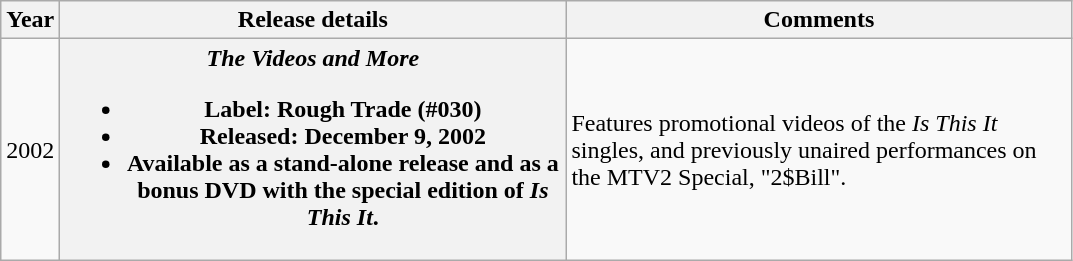<table class="wikitable sortable plainrowheaders">
<tr>
<th style="width:10px;">Year</th>
<th style="width:330px;">Release details</th>
<th style="width:330px;">Comments</th>
</tr>
<tr>
<td>2002</td>
<th scope="row"><em>The Videos and More</em><br><ul><li>Label: Rough Trade (#030)</li><li>Released: December 9, 2002</li><li>Available as a stand-alone release and as a bonus DVD with the special edition of <em>Is This It</em>.</li></ul></th>
<td>Features promotional videos of the <em>Is This It</em> singles, and previously unaired performances on the MTV2 Special, "2$Bill".</td>
</tr>
</table>
